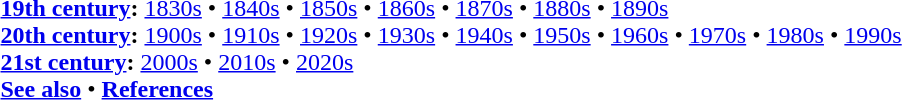<table id="toc" class="toc" summary="Contents">
<tr>
<th></th>
</tr>
<tr>
<td><br><strong><a href='#'>19th century</a>:</strong> <a href='#'>1830s</a> • <a href='#'>1840s</a> • <a href='#'>1850s</a> • <a href='#'>1860s</a> • <a href='#'>1870s</a> • <a href='#'>1880s</a> • <a href='#'>1890s</a><br>
<strong><a href='#'>20th century</a>:</strong> <a href='#'>1900s</a> • <a href='#'>1910s</a> • <a href='#'>1920s</a> • <a href='#'>1930s</a> • <a href='#'>1940s</a> • <a href='#'>1950s</a> • <a href='#'>1960s</a> • <a href='#'>1970s</a> • <a href='#'>1980s</a> • <a href='#'>1990s</a><br>
<strong><a href='#'>21st century</a>:</strong> <a href='#'>2000s</a> • <a href='#'>2010s</a> • <a href='#'>2020s</a><br>
<strong><a href='#'>See also</a></strong>  • <strong><a href='#'>References</a></strong> <br>
</td>
</tr>
</table>
